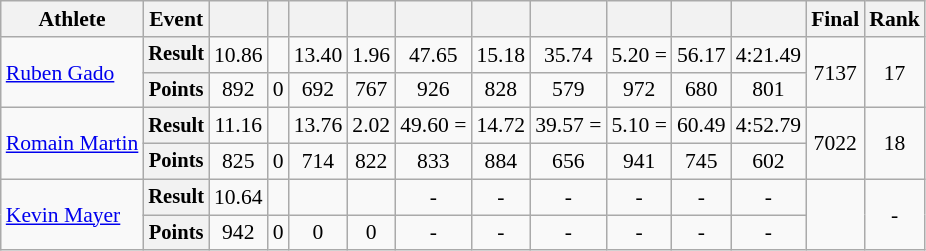<table class="wikitable" style="font-size:90%">
<tr>
<th>Athlete</th>
<th>Event</th>
<th></th>
<th></th>
<th></th>
<th></th>
<th></th>
<th></th>
<th></th>
<th></th>
<th></th>
<th></th>
<th>Final</th>
<th>Rank</th>
</tr>
<tr align=center>
<td rowspan=2 align=left><a href='#'>Ruben Gado</a></td>
<th style="font-size:95%">Result</th>
<td>10.86 <strong></strong></td>
<td><strong></strong></td>
<td>13.40</td>
<td>1.96</td>
<td>47.65 <strong></strong></td>
<td>15.18</td>
<td>35.74</td>
<td>5.20 =<strong></strong></td>
<td>56.17</td>
<td>4:21.49</td>
<td rowspan=2>7137</td>
<td rowspan=2>17</td>
</tr>
<tr align=center>
<th style="font-size:95%">Points</th>
<td>892</td>
<td>0</td>
<td>692</td>
<td>767</td>
<td>926</td>
<td>828</td>
<td>579</td>
<td>972</td>
<td>680</td>
<td>801</td>
</tr>
<tr align=center>
<td rowspan=2 align=left><a href='#'>Romain Martin</a></td>
<th style="font-size:95%">Result</th>
<td>11.16</td>
<td><strong></strong></td>
<td>13.76</td>
<td>2.02</td>
<td>49.60 =<strong></strong></td>
<td>14.72</td>
<td>39.57 =<strong></strong></td>
<td>5.10 =<strong></strong></td>
<td>60.49 <strong></strong></td>
<td>4:52.79</td>
<td rowspan=2>7022</td>
<td rowspan=2>18</td>
</tr>
<tr align=center>
<th style="font-size:95%">Points</th>
<td>825</td>
<td>0</td>
<td>714</td>
<td>822</td>
<td>833</td>
<td>884</td>
<td>656</td>
<td>941</td>
<td>745</td>
<td>602</td>
</tr>
<tr align=center>
<td rowspan=2 align=left><a href='#'>Kevin Mayer</a></td>
<th style="font-size:95%">Result</th>
<td>10.64 <strong></strong></td>
<td><strong></strong></td>
<td><strong></strong></td>
<td><strong></strong></td>
<td>-</td>
<td>-</td>
<td>-</td>
<td>-</td>
<td>-</td>
<td>-</td>
<td rowspan=2><strong></strong></td>
<td rowspan=2>-</td>
</tr>
<tr align=center>
<th style="font-size:95%">Points</th>
<td>942</td>
<td>0</td>
<td>0</td>
<td>0</td>
<td>-</td>
<td>-</td>
<td>-</td>
<td>-</td>
<td>-</td>
<td>-</td>
</tr>
</table>
